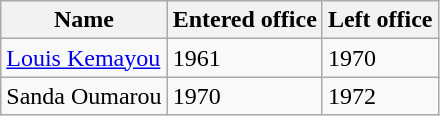<table class="wikitable">
<tr>
<th>Name</th>
<th>Entered office</th>
<th>Left office</th>
</tr>
<tr>
<td><a href='#'>Louis Kemayou</a></td>
<td>1961</td>
<td>1970</td>
</tr>
<tr>
<td>Sanda Oumarou</td>
<td>1970</td>
<td>1972</td>
</tr>
</table>
